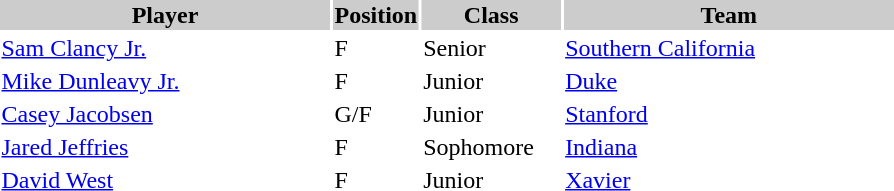<table style="width:600px" "border:'1' 'solid' 'gray'">
<tr>
<th style="background:#ccc; width:40%;">Player</th>
<th style="background:#ccc; width:4%;">Position</th>
<th style="background:#ccc; width:16%;">Class</th>
<th style="background:#ccc; width:40%;">Team</th>
</tr>
<tr>
<td><a href='#'>Sam Clancy Jr.</a></td>
<td>F</td>
<td>Senior</td>
<td><a href='#'>Southern California</a></td>
</tr>
<tr>
<td><a href='#'>Mike Dunleavy Jr.</a></td>
<td>F</td>
<td>Junior</td>
<td><a href='#'>Duke</a></td>
</tr>
<tr>
<td><a href='#'>Casey Jacobsen</a></td>
<td>G/F</td>
<td>Junior</td>
<td><a href='#'>Stanford</a></td>
</tr>
<tr>
<td><a href='#'>Jared Jeffries</a></td>
<td>F</td>
<td>Sophomore</td>
<td><a href='#'>Indiana</a></td>
</tr>
<tr>
<td><a href='#'>David West</a></td>
<td>F</td>
<td>Junior</td>
<td><a href='#'>Xavier</a></td>
</tr>
</table>
